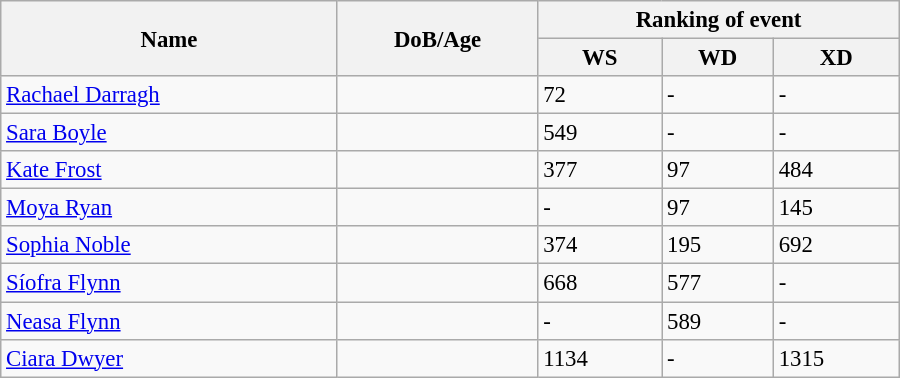<table class="wikitable" style="width:600px; font-size:95%;">
<tr>
<th rowspan="2" align="left">Name</th>
<th rowspan="2" align="left">DoB/Age</th>
<th colspan="3" align="center">Ranking of event</th>
</tr>
<tr>
<th align="center">WS</th>
<th>WD</th>
<th align="center">XD</th>
</tr>
<tr>
<td><a href='#'>Rachael Darragh</a></td>
<td></td>
<td>72</td>
<td>-</td>
<td>-</td>
</tr>
<tr>
<td><a href='#'>Sara Boyle</a></td>
<td></td>
<td>549</td>
<td>-</td>
<td>-</td>
</tr>
<tr>
<td><a href='#'>Kate Frost</a></td>
<td></td>
<td>377</td>
<td>97</td>
<td>484</td>
</tr>
<tr>
<td><a href='#'>Moya Ryan</a></td>
<td></td>
<td>-</td>
<td>97</td>
<td>145</td>
</tr>
<tr>
<td><a href='#'>Sophia Noble</a></td>
<td></td>
<td>374</td>
<td>195</td>
<td>692</td>
</tr>
<tr>
<td><a href='#'>Síofra Flynn</a></td>
<td></td>
<td>668</td>
<td>577</td>
<td>-</td>
</tr>
<tr>
<td><a href='#'>Neasa Flynn</a></td>
<td></td>
<td>-</td>
<td>589</td>
<td>-</td>
</tr>
<tr>
<td><a href='#'>Ciara Dwyer</a></td>
<td></td>
<td>1134</td>
<td>-</td>
<td>1315</td>
</tr>
</table>
